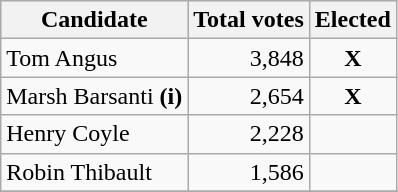<table class="wikitable">
<tr bgcolor="#EEEEEE">
<th align="left">Candidate</th>
<th align="right">Total votes</th>
<th align="right">Elected</th>
</tr>
<tr>
<td align="left">Tom Angus</td>
<td align="right">3,848</td>
<td align="center"><strong>X</strong></td>
</tr>
<tr>
<td align="left">Marsh Barsanti <strong>(i)</strong></td>
<td align="right">2,654</td>
<td align="center"><strong>X</strong></td>
</tr>
<tr>
<td align="left">Henry Coyle</td>
<td align="right">2,228</td>
<td align="center"></td>
</tr>
<tr>
<td align="left">Robin Thibault</td>
<td align="right">1,586</td>
<td align="center"></td>
</tr>
<tr>
</tr>
</table>
